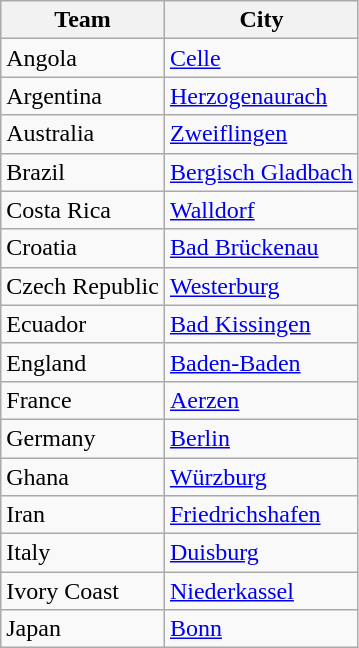<table class="wikitable">
<tr>
<th>Team</th>
<th>City</th>
</tr>
<tr>
<td>Angola</td>
<td><a href='#'>Celle</a></td>
</tr>
<tr>
<td>Argentina</td>
<td><a href='#'>Herzogenaurach</a></td>
</tr>
<tr>
<td>Australia</td>
<td><a href='#'>Zweiflingen</a></td>
</tr>
<tr>
<td>Brazil</td>
<td><a href='#'>Bergisch Gladbach</a></td>
</tr>
<tr>
<td>Costa Rica</td>
<td><a href='#'>Walldorf</a></td>
</tr>
<tr>
<td>Croatia</td>
<td><a href='#'>Bad Brückenau</a></td>
</tr>
<tr>
<td>Czech Republic</td>
<td><a href='#'>Westerburg</a></td>
</tr>
<tr>
<td>Ecuador</td>
<td><a href='#'>Bad Kissingen</a></td>
</tr>
<tr>
<td>England</td>
<td><a href='#'>Baden-Baden</a></td>
</tr>
<tr>
<td>France</td>
<td><a href='#'>Aerzen</a></td>
</tr>
<tr>
<td>Germany</td>
<td><a href='#'>Berlin</a></td>
</tr>
<tr>
<td>Ghana</td>
<td><a href='#'>Würzburg</a></td>
</tr>
<tr>
<td>Iran</td>
<td><a href='#'>Friedrichshafen</a></td>
</tr>
<tr>
<td>Italy</td>
<td><a href='#'>Duisburg</a></td>
</tr>
<tr>
<td>Ivory Coast</td>
<td><a href='#'>Niederkassel</a></td>
</tr>
<tr>
<td>Japan</td>
<td><a href='#'>Bonn</a></td>
</tr>
</table>
